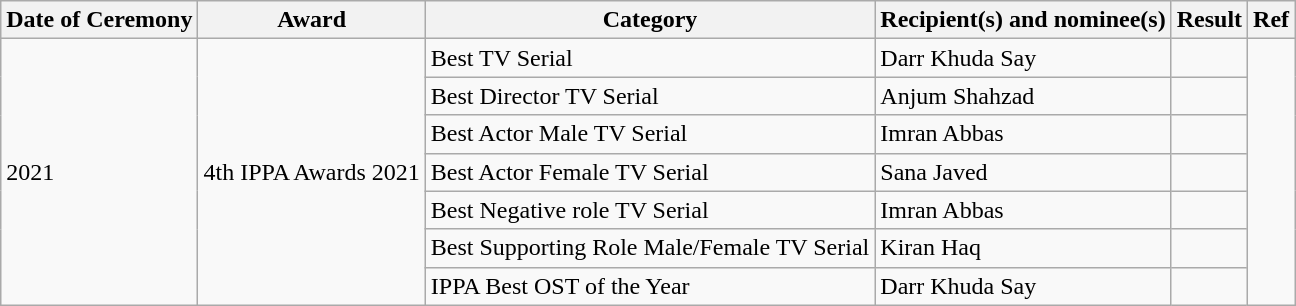<table class="wikitable sortable">
<tr>
<th>Date of Ceremony</th>
<th>Award</th>
<th>Category</th>
<th>Recipient(s) and nominee(s)</th>
<th>Result</th>
<th>Ref</th>
</tr>
<tr>
<td rowspan=7>2021</td>
<td rowspan=7>4th IPPA Awards 2021</td>
<td>Best TV Serial</td>
<td>Darr Khuda Say</td>
<td></td>
<td rowspan=7></td>
</tr>
<tr>
<td>Best Director TV Serial</td>
<td>Anjum Shahzad</td>
<td></td>
</tr>
<tr>
<td>Best Actor Male TV Serial</td>
<td>Imran Abbas</td>
<td></td>
</tr>
<tr>
<td>Best Actor Female TV Serial</td>
<td>Sana Javed</td>
<td></td>
</tr>
<tr>
<td>Best Negative role TV Serial</td>
<td>Imran Abbas</td>
<td></td>
</tr>
<tr>
<td>Best Supporting Role Male/Female TV Serial</td>
<td>Kiran Haq</td>
<td></td>
</tr>
<tr>
<td>IPPA Best OST of the Year</td>
<td>Darr Khuda Say</td>
<td></td>
</tr>
</table>
